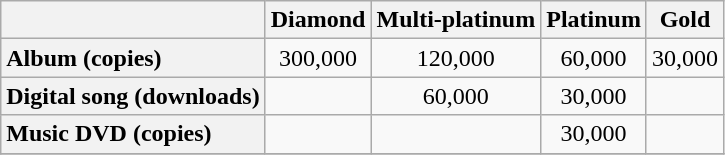<table class="wikitable" style="text-align:center">
<tr>
<th></th>
<th>Diamond</th>
<th>Multi-platinum</th>
<th>Platinum</th>
<th>Gold</th>
</tr>
<tr>
<th style="text-align:left">Album (copies)</th>
<td>300,000</td>
<td>120,000</td>
<td>60,000</td>
<td>30,000</td>
</tr>
<tr>
<th style="text-align:left">Digital song (downloads)</th>
<td></td>
<td>60,000</td>
<td>30,000</td>
<td></td>
</tr>
<tr>
<th style="text-align:left">Music DVD (copies)</th>
<td></td>
<td></td>
<td>30,000</td>
<td></td>
</tr>
<tr>
</tr>
</table>
